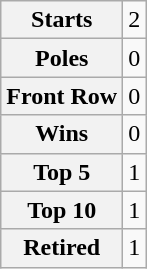<table class="wikitable" style="text-align:center">
<tr>
<th>Starts</th>
<td>2</td>
</tr>
<tr>
<th>Poles</th>
<td>0</td>
</tr>
<tr>
<th>Front Row</th>
<td>0</td>
</tr>
<tr>
<th>Wins</th>
<td>0</td>
</tr>
<tr>
<th>Top 5</th>
<td>1</td>
</tr>
<tr>
<th>Top 10</th>
<td>1</td>
</tr>
<tr>
<th>Retired</th>
<td>1</td>
</tr>
</table>
